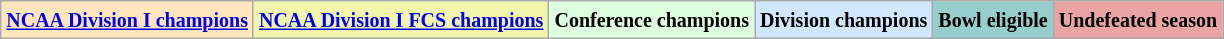<table class="wikitable">
<tr>
<td style="background:#ffe6bd;"><small><strong><a href='#'>NCAA Division I champions</a></strong></small></td>
<td style="background:#f2f5ac;"><small><strong><a href='#'>NCAA Division I FCS champions</a></strong></small></td>
<td style="background:#dfd;"><small><strong>Conference champions</strong></small></td>
<td style="background:#d0e7ff;"><small><strong>Division champions</strong></small></td>
<td style="background:#96cdcd;"><small><strong>Bowl eligible</strong></small></td>
<td style="background:#eba4a4;"><small><strong>Undefeated season</strong></small></td>
</tr>
</table>
